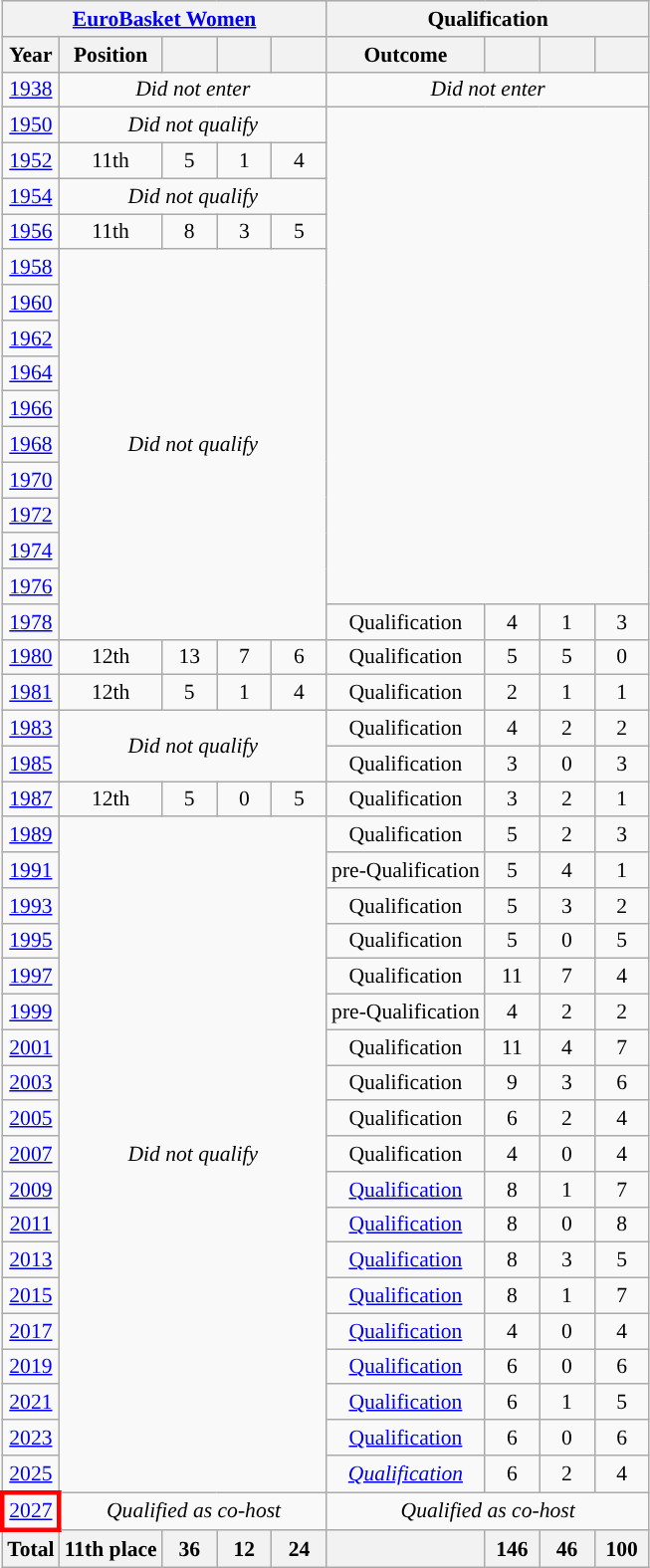<table class="wikitable" style="text-align: center;font-size:90%;">
<tr>
<th colspan="5"><a href='#'>EuroBasket Women</a></th>
<th colspan=4>Qualification</th>
</tr>
<tr>
<th>Year</th>
<th>Position</th>
<th width="30"></th>
<th width="30"></th>
<th width="30"></th>
<th>Outcome</th>
<th width=30></th>
<th width=30></th>
<th width=30></th>
</tr>
<tr>
<td> <a href='#'>1938</a></td>
<td colspan="4"><em>Did not enter</em></td>
<td colspan="4"><em>Did not enter</em></td>
</tr>
<tr>
<td> <a href='#'>1950</a></td>
<td colspan="4"><em>Did not qualify</em></td>
</tr>
<tr>
<td> <a href='#'>1952</a></td>
<td>11th</td>
<td>5</td>
<td>1</td>
<td>4</td>
</tr>
<tr>
<td> <a href='#'>1954</a></td>
<td colspan="4"><em>Did not qualify</em></td>
</tr>
<tr>
<td> <a href='#'>1956</a></td>
<td>11th</td>
<td>8</td>
<td>3</td>
<td>5</td>
</tr>
<tr>
<td> <a href='#'>1958</a></td>
<td colspan="4" rowspan="11"><em>Did not qualify</em></td>
</tr>
<tr>
<td> <a href='#'>1960</a></td>
</tr>
<tr>
<td> <a href='#'>1962</a></td>
</tr>
<tr>
<td> <a href='#'>1964</a></td>
</tr>
<tr>
<td> <a href='#'>1966</a></td>
</tr>
<tr>
<td> <a href='#'>1968</a></td>
</tr>
<tr>
<td> <a href='#'>1970</a></td>
</tr>
<tr>
<td> <a href='#'>1972</a></td>
</tr>
<tr>
<td> <a href='#'>1974</a></td>
</tr>
<tr>
<td> <a href='#'>1976</a></td>
</tr>
<tr>
<td> <a href='#'>1978</a></td>
<td>Qualification</td>
<td>4</td>
<td>1</td>
<td>3</td>
</tr>
<tr>
<td> <a href='#'>1980</a></td>
<td>12th</td>
<td>13</td>
<td>7</td>
<td>6</td>
<td>Qualification</td>
<td>5</td>
<td>5</td>
<td>0</td>
</tr>
<tr>
<td> <a href='#'>1981</a></td>
<td>12th</td>
<td>5</td>
<td>1</td>
<td>4</td>
<td>Qualification</td>
<td>2</td>
<td>1</td>
<td>1</td>
</tr>
<tr>
<td> <a href='#'>1983</a></td>
<td colspan="4" rowspan="2"><em>Did not qualify</em></td>
<td>Qualification</td>
<td>4</td>
<td>2</td>
<td>2</td>
</tr>
<tr>
<td> <a href='#'>1985</a></td>
<td>Qualification</td>
<td>3</td>
<td>0</td>
<td>3</td>
</tr>
<tr>
<td> <a href='#'>1987</a></td>
<td>12th</td>
<td>5</td>
<td>0</td>
<td>5</td>
<td>Qualification</td>
<td>3</td>
<td>2</td>
<td>1</td>
</tr>
<tr>
<td> <a href='#'>1989</a></td>
<td colspan="4" rowspan="19"><em>Did not qualify</em></td>
<td>Qualification</td>
<td>5</td>
<td>2</td>
<td>3</td>
</tr>
<tr>
<td> <a href='#'>1991</a></td>
<td>pre-Qualification</td>
<td>5</td>
<td>4</td>
<td>1</td>
</tr>
<tr>
<td> <a href='#'>1993</a></td>
<td>Qualification</td>
<td>5</td>
<td>3</td>
<td>2</td>
</tr>
<tr>
<td> <a href='#'>1995</a></td>
<td>Qualification</td>
<td>5</td>
<td>0</td>
<td>5</td>
</tr>
<tr>
<td> <a href='#'>1997</a></td>
<td>Qualification</td>
<td>11</td>
<td>7</td>
<td>4</td>
</tr>
<tr>
<td> <a href='#'>1999</a></td>
<td>pre-Qualification</td>
<td>4</td>
<td>2</td>
<td>2</td>
</tr>
<tr>
<td> <a href='#'>2001</a></td>
<td>Qualification</td>
<td>11</td>
<td>4</td>
<td>7</td>
</tr>
<tr>
<td> <a href='#'>2003</a></td>
<td>Qualification</td>
<td>9</td>
<td>3</td>
<td>6</td>
</tr>
<tr>
<td> <a href='#'>2005</a></td>
<td>Qualification</td>
<td>6</td>
<td>2</td>
<td>4</td>
</tr>
<tr>
<td> <a href='#'>2007</a></td>
<td>Qualification</td>
<td>4</td>
<td>0</td>
<td>4</td>
</tr>
<tr>
<td> <a href='#'>2009</a></td>
<td><a href='#'>Qualification</a></td>
<td>8</td>
<td>1</td>
<td>7</td>
</tr>
<tr>
<td> <a href='#'>2011</a></td>
<td><a href='#'>Qualification</a></td>
<td>8</td>
<td>0</td>
<td>8</td>
</tr>
<tr>
<td> <a href='#'>2013</a></td>
<td><a href='#'>Qualification</a></td>
<td>8</td>
<td>3</td>
<td>5</td>
</tr>
<tr>
<td> <a href='#'>2015</a></td>
<td><a href='#'>Qualification</a></td>
<td>8</td>
<td>1</td>
<td>7</td>
</tr>
<tr>
<td> <a href='#'>2017</a></td>
<td><a href='#'>Qualification</a></td>
<td>4</td>
<td>0</td>
<td>4</td>
</tr>
<tr>
<td> <a href='#'>2019</a></td>
<td><a href='#'>Qualification</a></td>
<td>6</td>
<td>0</td>
<td>6</td>
</tr>
<tr>
<td> <a href='#'>2021</a></td>
<td><a href='#'>Qualification</a></td>
<td>6</td>
<td>1</td>
<td>5</td>
</tr>
<tr>
<td> <a href='#'>2023</a></td>
<td><a href='#'>Qualification</a></td>
<td>6</td>
<td>0</td>
<td>6</td>
</tr>
<tr>
<td> <a href='#'>2025</a></td>
<td><em><a href='#'>Qualification</a></em></td>
<td>6</td>
<td>2</td>
<td>4</td>
</tr>
<tr>
<td style="border: 3px solid red"> <a href='#'>2027</a></td>
<td colspan=4><em>Qualified as co-host</em></td>
<td colspan=4><em>Qualified as co-host</em></td>
</tr>
<tr>
<th>Total</th>
<th>11th place</th>
<th>36</th>
<th>12</th>
<th>24</th>
<th></th>
<th>146</th>
<th>46</th>
<th>100</th>
</tr>
</table>
